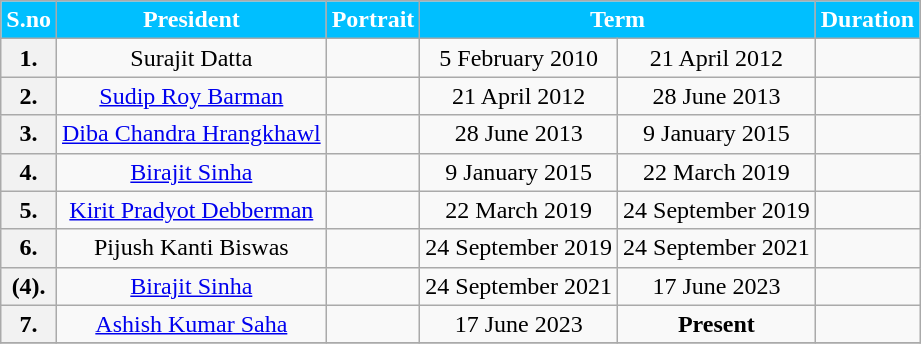<table class="wikitable sortable" style="text-align:center;">
<tr>
<th Style="background-color:#00BFFF; color:white">S.no</th>
<th Style="background-color:#00BFFF; color:white">President</th>
<th Style="background-color:#00BFFF; color:white">Portrait</th>
<th Style="background-color:#00BFFF; color:white" colspan=2>Term</th>
<th Style="background-color:#00BFFF; color:white">Duration</th>
</tr>
<tr>
<th>1.</th>
<td>Surajit Datta</td>
<td></td>
<td>5 February 2010</td>
<td>21 April 2012</td>
<td><strong></strong></td>
</tr>
<tr>
<th>2.</th>
<td><a href='#'>Sudip Roy Barman</a></td>
<td></td>
<td>21 April 2012</td>
<td>28 June 2013</td>
<td><strong></strong></td>
</tr>
<tr>
<th>3.</th>
<td><a href='#'>Diba Chandra Hrangkhawl</a></td>
<td></td>
<td>28 June 2013</td>
<td>9 January 2015</td>
<td><strong></strong></td>
</tr>
<tr>
<th>4.</th>
<td><a href='#'>Birajit Sinha</a></td>
<td></td>
<td>9 January 2015</td>
<td>22 March 2019</td>
<td><strong></strong></td>
</tr>
<tr>
<th>5.</th>
<td><a href='#'>Kirit Pradyot Debberman</a></td>
<td></td>
<td>22 March 2019</td>
<td>24 September 2019</td>
<td><strong></strong></td>
</tr>
<tr>
<th>6.</th>
<td>Pijush Kanti Biswas</td>
<td></td>
<td>24 September 2019</td>
<td>24 September 2021</td>
<td><strong></strong></td>
</tr>
<tr>
<th>(4).</th>
<td><a href='#'>Birajit Sinha</a></td>
<td></td>
<td>24 September 2021</td>
<td>17 June 2023</td>
<td><strong></strong></td>
</tr>
<tr>
<th>7.</th>
<td><a href='#'>Ashish Kumar Saha</a></td>
<td></td>
<td>17 June 2023</td>
<td><strong>Present</strong></td>
<td><strong></strong></td>
</tr>
<tr>
</tr>
</table>
